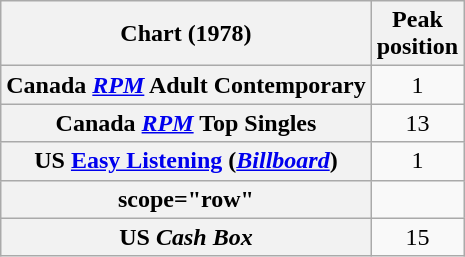<table class="wikitable sortable plainrowheaders" style="text-align:center;">
<tr>
<th scope="col">Chart (1978)</th>
<th scope="col">Peak<br>position</th>
</tr>
<tr>
<th scope="row">Canada <em><a href='#'>RPM</a></em> Adult Contemporary</th>
<td style="text-align:center;">1</td>
</tr>
<tr>
<th scope="row">Canada <em><a href='#'>RPM</a></em> Top Singles</th>
<td style="text-align:center;">13</td>
</tr>
<tr>
<th scope="row">US <a href='#'>Easy Listening</a> (<em><a href='#'>Billboard</a></em>)</th>
<td align="center">1</td>
</tr>
<tr>
<th>scope="row"</th>
</tr>
<tr>
<th scope="row">US <em>Cash Box</em></th>
<td align="center">15</td>
</tr>
</table>
